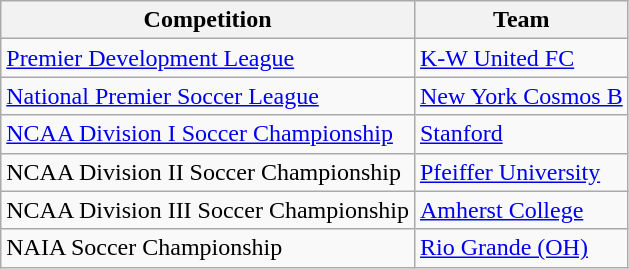<table class="wikitable">
<tr>
<th>Competition</th>
<th>Team</th>
</tr>
<tr>
<td><a href='#'>Premier Development League</a></td>
<td><a href='#'>K-W United FC</a></td>
</tr>
<tr>
<td><a href='#'>National Premier Soccer League</a></td>
<td><a href='#'>New York Cosmos B</a></td>
</tr>
<tr>
<td><a href='#'>NCAA Division I Soccer Championship</a></td>
<td><a href='#'>Stanford</a></td>
</tr>
<tr>
<td>NCAA Division II Soccer Championship</td>
<td><a href='#'>Pfeiffer University</a></td>
</tr>
<tr>
<td>NCAA Division III Soccer Championship</td>
<td><a href='#'>Amherst College</a></td>
</tr>
<tr>
<td>NAIA Soccer Championship</td>
<td><a href='#'>Rio Grande (OH)</a></td>
</tr>
</table>
